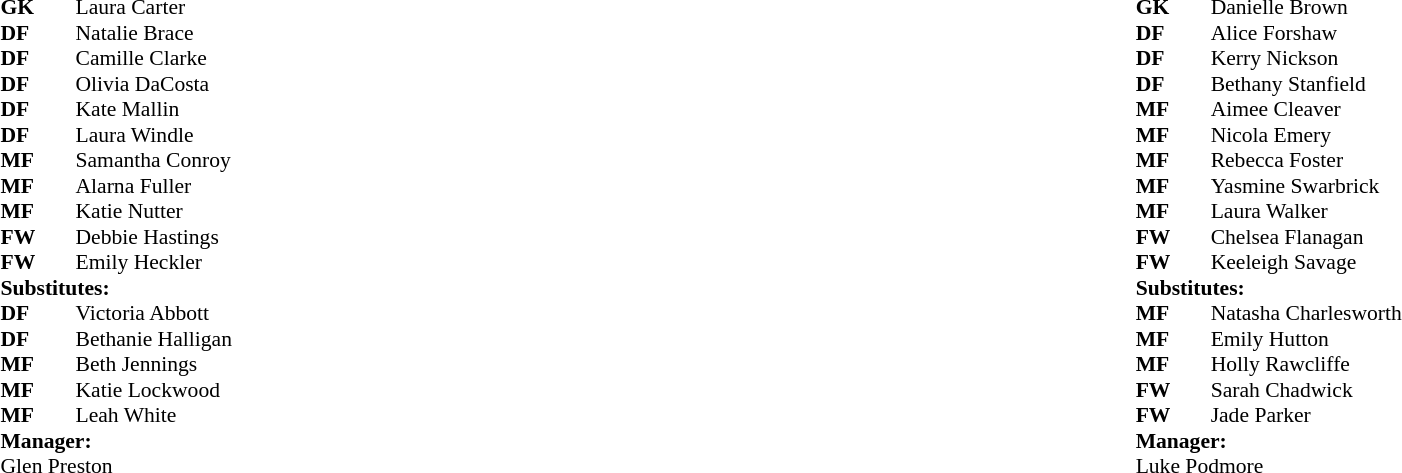<table style="width:100%;">
<tr>
<td style="vertical-align:top; width:50%;"><br><table style="font-size: 90%" cellspacing="0" cellpadding="0">
<tr>
<th width="100"></th>
<th width="50"></th>
</tr>
<tr>
<td></td>
<td><strong>GK</strong></td>
<td>Laura Carter</td>
</tr>
<tr>
<td></td>
<td><strong>DF</strong></td>
<td>Natalie Brace</td>
</tr>
<tr>
<td></td>
<td><strong>DF</strong></td>
<td>Camille Clarke</td>
</tr>
<tr>
<td></td>
<td><strong>DF</strong></td>
<td>Olivia DaCosta</td>
<td></td>
</tr>
<tr>
<td></td>
<td><strong>DF</strong></td>
<td>Kate Mallin</td>
</tr>
<tr>
<td></td>
<td><strong>DF</strong></td>
<td>Laura Windle</td>
<td></td>
</tr>
<tr>
<td></td>
<td><strong>MF</strong></td>
<td>Samantha Conroy</td>
</tr>
<tr>
<td></td>
<td><strong>MF</strong></td>
<td>Alarna Fuller</td>
</tr>
<tr>
<td></td>
<td><strong>MF</strong></td>
<td>Katie Nutter</td>
</tr>
<tr>
<td></td>
<td><strong>FW</strong></td>
<td>Debbie Hastings</td>
<td></td>
</tr>
<tr>
<td></td>
<td><strong>FW</strong></td>
<td>Emily Heckler</td>
</tr>
<tr>
<td></td>
<td colspan=3><strong>Substitutes:</strong></td>
</tr>
<tr>
<td></td>
<td><strong>DF</strong></td>
<td>Victoria Abbott</td>
<td></td>
</tr>
<tr>
<td></td>
<td><strong>DF</strong></td>
<td>Bethanie Halligan</td>
</tr>
<tr>
<td></td>
<td><strong>MF</strong></td>
<td>Beth Jennings</td>
<td></td>
</tr>
<tr>
<td></td>
<td><strong>MF</strong></td>
<td>Katie Lockwood</td>
<td></td>
</tr>
<tr>
<td></td>
<td><strong>MF</strong></td>
<td>Leah White</td>
</tr>
<tr>
<td></td>
<td colspan=3><strong>Manager:</strong></td>
</tr>
<tr>
<td></td>
<td colspan="3">Glen Preston</td>
</tr>
</table>
</td>
<td valign="top"></td>
<td style="vertical-align:top; width:50%;"><br><table cellspacing="0" cellpadding="0" style="font-size:90%; margin:auto;">
<tr>
<th width="50"></th>
</tr>
<tr>
<td><strong>GK</strong></td>
<td>Danielle Brown</td>
</tr>
<tr>
<td><strong>DF</strong></td>
<td>Alice Forshaw</td>
</tr>
<tr>
<td><strong>DF</strong></td>
<td>Kerry Nickson</td>
</tr>
<tr>
<td><strong>DF</strong></td>
<td>Bethany Stanfield</td>
</tr>
<tr>
<td><strong>MF</strong></td>
<td>Aimee Cleaver</td>
<td></td>
</tr>
<tr>
<td><strong>MF</strong></td>
<td>Nicola Emery</td>
</tr>
<tr>
<td><strong>MF</strong></td>
<td>Rebecca Foster</td>
<td></td>
</tr>
<tr>
<td><strong>MF</strong></td>
<td>Yasmine Swarbrick</td>
<td></td>
</tr>
<tr>
<td><strong>MF</strong></td>
<td>Laura Walker</td>
</tr>
<tr>
<td><strong>FW</strong></td>
<td>Chelsea Flanagan</td>
</tr>
<tr>
<td><strong>FW</strong></td>
<td>Keeleigh Savage</td>
</tr>
<tr>
<td colspan=3><strong>Substitutes:</strong></td>
</tr>
<tr>
<td><strong>MF</strong></td>
<td>Natasha Charlesworth</td>
<td></td>
</tr>
<tr>
<td><strong>MF</strong></td>
<td>Emily Hutton</td>
</tr>
<tr>
<td><strong>MF</strong></td>
<td>Holly Rawcliffe</td>
<td></td>
</tr>
<tr>
<td><strong>FW</strong></td>
<td>Sarah Chadwick</td>
<td></td>
</tr>
<tr>
<td><strong>FW</strong></td>
<td>Jade Parker</td>
</tr>
<tr>
<td colspan=3><strong>Manager:</strong></td>
</tr>
<tr>
<td colspan="3">Luke Podmore</td>
</tr>
</table>
</td>
</tr>
</table>
